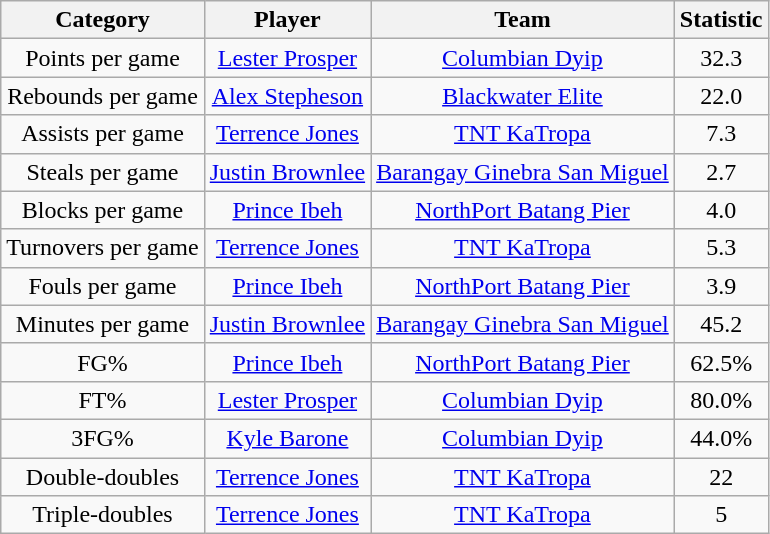<table class="wikitable" style="text-align:center">
<tr>
<th>Category</th>
<th>Player</th>
<th>Team</th>
<th>Statistic</th>
</tr>
<tr>
<td>Points per game</td>
<td><a href='#'>Lester Prosper</a></td>
<td><a href='#'>Columbian Dyip</a></td>
<td>32.3</td>
</tr>
<tr>
<td>Rebounds per game</td>
<td><a href='#'>Alex Stepheson</a></td>
<td><a href='#'>Blackwater Elite</a></td>
<td>22.0</td>
</tr>
<tr>
<td>Assists per game</td>
<td><a href='#'>Terrence Jones</a></td>
<td><a href='#'>TNT KaTropa</a></td>
<td>7.3</td>
</tr>
<tr>
<td>Steals per game</td>
<td><a href='#'>Justin Brownlee</a></td>
<td><a href='#'>Barangay Ginebra San Miguel</a></td>
<td>2.7</td>
</tr>
<tr>
<td>Blocks per game</td>
<td><a href='#'>Prince Ibeh</a></td>
<td><a href='#'>NorthPort Batang Pier</a></td>
<td>4.0</td>
</tr>
<tr>
<td>Turnovers per game</td>
<td><a href='#'>Terrence Jones</a></td>
<td><a href='#'>TNT KaTropa</a></td>
<td>5.3</td>
</tr>
<tr>
<td>Fouls per game</td>
<td><a href='#'>Prince Ibeh</a></td>
<td><a href='#'>NorthPort Batang Pier</a></td>
<td>3.9</td>
</tr>
<tr>
<td>Minutes per game</td>
<td><a href='#'>Justin Brownlee</a></td>
<td><a href='#'>Barangay Ginebra San Miguel</a></td>
<td>45.2</td>
</tr>
<tr>
<td>FG%</td>
<td><a href='#'>Prince Ibeh</a></td>
<td><a href='#'>NorthPort Batang Pier</a></td>
<td>62.5%</td>
</tr>
<tr>
<td>FT%</td>
<td><a href='#'>Lester Prosper</a></td>
<td><a href='#'>Columbian Dyip</a></td>
<td>80.0%</td>
</tr>
<tr>
<td>3FG%</td>
<td><a href='#'>Kyle Barone</a></td>
<td><a href='#'>Columbian Dyip</a></td>
<td>44.0%</td>
</tr>
<tr>
<td>Double-doubles</td>
<td><a href='#'>Terrence Jones</a></td>
<td><a href='#'>TNT KaTropa</a></td>
<td>22</td>
</tr>
<tr>
<td>Triple-doubles</td>
<td><a href='#'>Terrence Jones</a></td>
<td><a href='#'>TNT KaTropa</a></td>
<td>5</td>
</tr>
</table>
